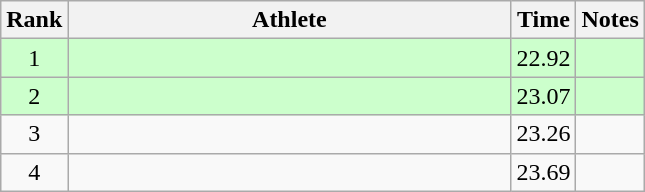<table class="wikitable" style="text-align:center">
<tr>
<th>Rank</th>
<th Style="width:18em">Athlete</th>
<th>Time</th>
<th>Notes</th>
</tr>
<tr style="background:#cfc">
<td>1</td>
<td style="text-align:left"></td>
<td>22.92</td>
<td></td>
</tr>
<tr style="background:#cfc">
<td>2</td>
<td style="text-align:left"></td>
<td>23.07</td>
<td></td>
</tr>
<tr>
<td>3</td>
<td style="text-align:left"></td>
<td>23.26</td>
<td></td>
</tr>
<tr>
<td>4</td>
<td style="text-align:left"></td>
<td>23.69</td>
<td></td>
</tr>
</table>
